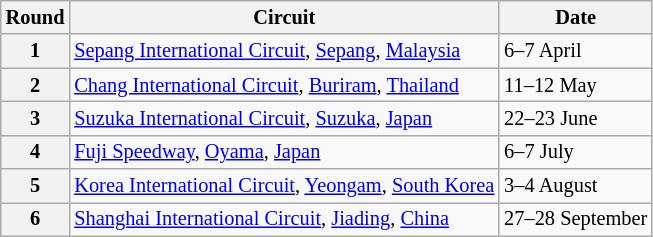<table class="wikitable" style="font-size: 85%;">
<tr>
<th>Round</th>
<th>Circuit</th>
<th>Date</th>
</tr>
<tr>
<th>1</th>
<td> <a href='#'>Sepang International Circuit</a>, <a href='#'>Sepang</a>, <a href='#'>Malaysia</a></td>
<td>6–7 April</td>
</tr>
<tr>
<th>2</th>
<td> <a href='#'>Chang International Circuit</a>, <a href='#'>Buriram</a>, <a href='#'>Thailand</a></td>
<td>11–12 May</td>
</tr>
<tr>
<th>3</th>
<td> <a href='#'>Suzuka International Circuit</a>, <a href='#'>Suzuka</a>, <a href='#'>Japan</a></td>
<td>22–23 June</td>
</tr>
<tr>
<th>4</th>
<td> <a href='#'>Fuji Speedway</a>, <a href='#'>Oyama</a>, <a href='#'>Japan</a></td>
<td>6–7 July</td>
</tr>
<tr>
<th>5</th>
<td> <a href='#'>Korea International Circuit</a>, <a href='#'>Yeongam</a>, <a href='#'>South Korea</a></td>
<td>3–4 August</td>
</tr>
<tr>
<th>6</th>
<td> <a href='#'>Shanghai International Circuit</a>, <a href='#'>Jiading</a>, <a href='#'>China</a></td>
<td>27–28 September</td>
</tr>
</table>
